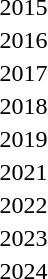<table>
<tr>
<td align="center">2015</td>
<td></td>
<td></td>
<td></td>
</tr>
<tr>
<td align="center">2016</td>
<td></td>
<td></td>
<td></td>
</tr>
<tr>
<td align="center">2017</td>
<td></td>
<td></td>
<td></td>
</tr>
<tr>
<td align="center">2018</td>
<td></td>
<td></td>
<td></td>
</tr>
<tr>
<td align="center">2019</td>
<td></td>
<td></td>
<td></td>
</tr>
<tr>
<td align="center">2021</td>
<td></td>
<td></td>
<td></td>
</tr>
<tr>
<td align="center">2022</td>
<td></td>
<td></td>
<td></td>
</tr>
<tr>
<td align="center">2023</td>
<td></td>
<td></td>
<td></td>
</tr>
<tr>
<td align="center">2024</td>
<td></td>
<td></td>
<td></td>
</tr>
</table>
